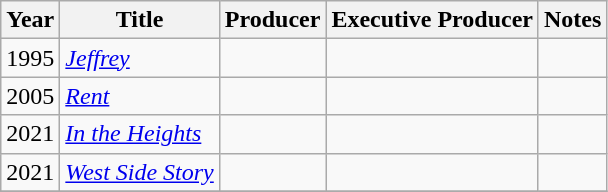<table class="wikitable">
<tr>
<th>Year</th>
<th>Title</th>
<th>Producer</th>
<th>Executive Producer</th>
<th>Notes</th>
</tr>
<tr>
<td>1995</td>
<td><em><a href='#'>Jeffrey</a></em></td>
<td></td>
<td></td>
<td></td>
</tr>
<tr>
<td>2005</td>
<td><em><a href='#'>Rent</a></em></td>
<td></td>
<td></td>
<td></td>
</tr>
<tr>
<td>2021</td>
<td><em><a href='#'>In the Heights</a></em></td>
<td></td>
<td></td>
<td></td>
</tr>
<tr>
<td>2021</td>
<td><em><a href='#'>West Side Story</a></em></td>
<td></td>
<td></td>
<td></td>
</tr>
<tr>
</tr>
</table>
